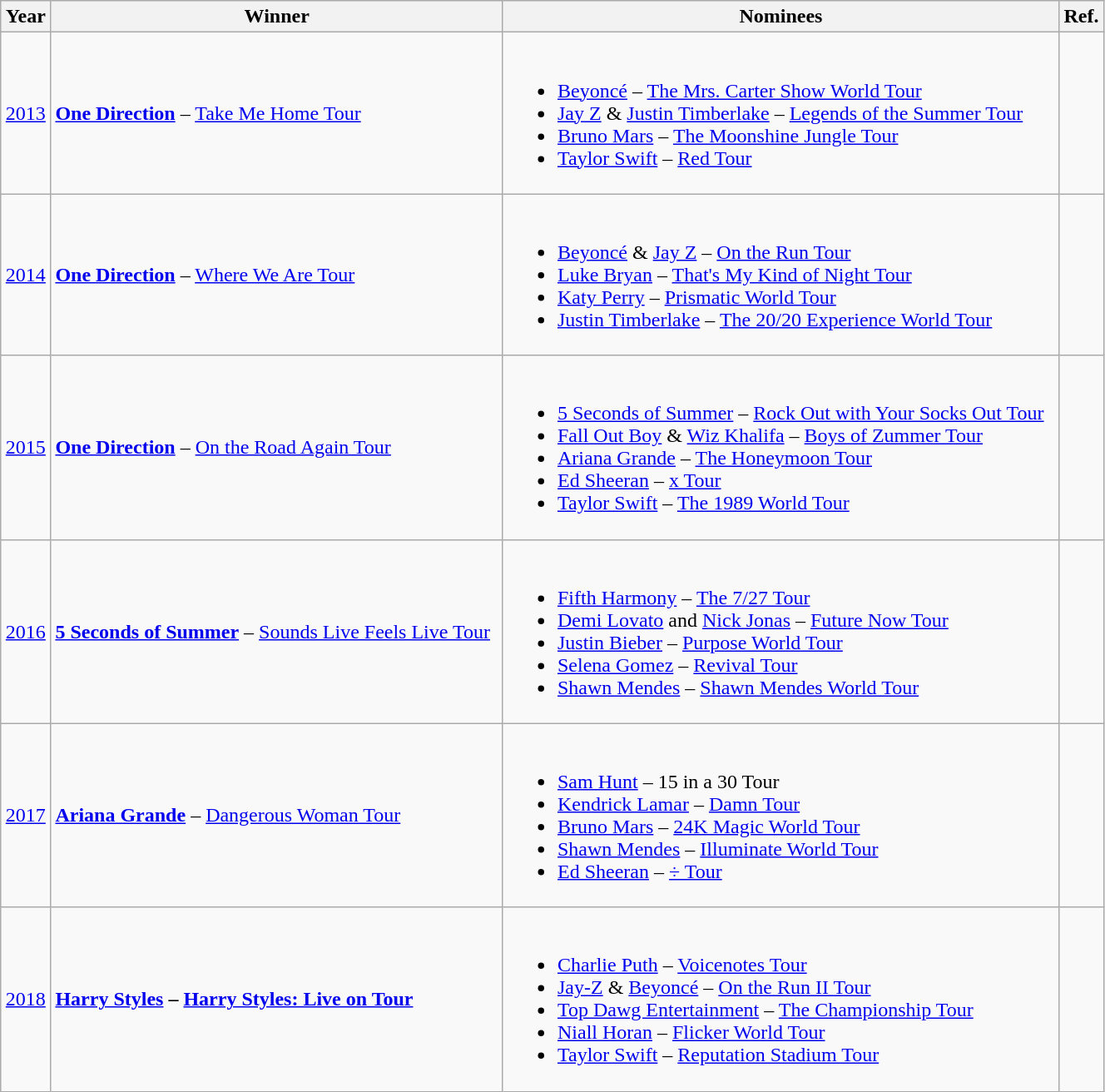<table class="wikitable" width=70%>
<tr>
<th>Year</th>
<th>Winner</th>
<th>Nominees</th>
<th>Ref.</th>
</tr>
<tr>
<td align="center"><a href='#'>2013</a></td>
<td><strong><a href='#'>One Direction</a></strong> – <a href='#'>Take Me Home Tour</a></td>
<td><br><ul><li><a href='#'>Beyoncé</a> – <a href='#'>The Mrs. Carter Show World Tour</a></li><li><a href='#'>Jay Z</a> & <a href='#'>Justin Timberlake</a> – <a href='#'>Legends of the Summer Tour</a></li><li><a href='#'>Bruno Mars</a> – <a href='#'>The Moonshine Jungle Tour</a></li><li><a href='#'>Taylor Swift</a> – <a href='#'>Red Tour</a></li></ul></td>
<td align="center"></td>
</tr>
<tr>
<td align="center"><a href='#'>2014</a></td>
<td><strong><a href='#'>One Direction</a></strong> – <a href='#'>Where We Are Tour</a></td>
<td><br><ul><li><a href='#'>Beyoncé</a> & <a href='#'>Jay Z</a> – <a href='#'>On the Run Tour</a></li><li><a href='#'>Luke Bryan</a> – <a href='#'>That's My Kind of Night Tour</a></li><li><a href='#'>Katy Perry</a> – <a href='#'>Prismatic World Tour</a></li><li><a href='#'>Justin Timberlake</a> – <a href='#'>The 20/20 Experience World Tour</a></li></ul></td>
<td align="center"></td>
</tr>
<tr>
<td align="center"><a href='#'>2015</a></td>
<td><strong><a href='#'>One Direction</a></strong> – <a href='#'>On the Road Again Tour</a></td>
<td><br><ul><li><a href='#'>5 Seconds of Summer</a> – <a href='#'>Rock Out with Your Socks Out Tour</a></li><li><a href='#'>Fall Out Boy</a> & <a href='#'>Wiz Khalifa</a> – <a href='#'>Boys of Zummer Tour</a></li><li><a href='#'>Ariana Grande</a> – <a href='#'>The Honeymoon Tour</a></li><li><a href='#'>Ed Sheeran</a> – <a href='#'>x Tour</a></li><li><a href='#'>Taylor Swift</a> – <a href='#'>The 1989 World Tour</a></li></ul></td>
<td align="center"></td>
</tr>
<tr>
<td align="center"><a href='#'>2016</a></td>
<td><strong><a href='#'>5 Seconds of Summer</a></strong> – <a href='#'>Sounds Live Feels Live Tour</a></td>
<td><br><ul><li><a href='#'>Fifth Harmony</a> – <a href='#'>The 7/27 Tour</a></li><li><a href='#'>Demi Lovato</a> and <a href='#'>Nick Jonas</a> – <a href='#'>Future Now Tour</a></li><li><a href='#'>Justin Bieber</a> – <a href='#'>Purpose World Tour</a></li><li><a href='#'>Selena Gomez</a> – <a href='#'>Revival Tour</a></li><li><a href='#'>Shawn Mendes</a> – <a href='#'>Shawn Mendes World Tour</a></li></ul></td>
<td align="center"></td>
</tr>
<tr>
<td align="center"><a href='#'>2017</a></td>
<td><strong><a href='#'>Ariana Grande</a></strong> – <a href='#'>Dangerous Woman Tour</a></td>
<td><br><ul><li><a href='#'>Sam Hunt</a> – 15 in a 30 Tour</li><li><a href='#'>Kendrick Lamar</a> – <a href='#'>Damn Tour</a></li><li><a href='#'>Bruno Mars</a> – <a href='#'>24K Magic World Tour</a></li><li><a href='#'>Shawn Mendes</a> – <a href='#'>Illuminate World Tour</a></li><li><a href='#'>Ed Sheeran</a> – <a href='#'>÷ Tour</a></li></ul></td>
<td align="center"></td>
</tr>
<tr>
<td align="center"><a href='#'>2018</a></td>
<td><strong><a href='#'>Harry Styles</a> – <a href='#'>Harry Styles: Live on Tour</a></strong></td>
<td><br><ul><li><a href='#'>Charlie Puth</a> – <a href='#'>Voicenotes Tour</a></li><li><a href='#'>Jay-Z</a> & <a href='#'>Beyoncé</a> – <a href='#'>On the Run II Tour</a></li><li><a href='#'>Top Dawg Entertainment</a> – <a href='#'>The Championship Tour</a></li><li><a href='#'>Niall Horan</a> – <a href='#'>Flicker World Tour</a></li><li><a href='#'>Taylor Swift</a> – <a href='#'>Reputation Stadium Tour</a></li></ul></td>
<td align="center"></td>
</tr>
</table>
